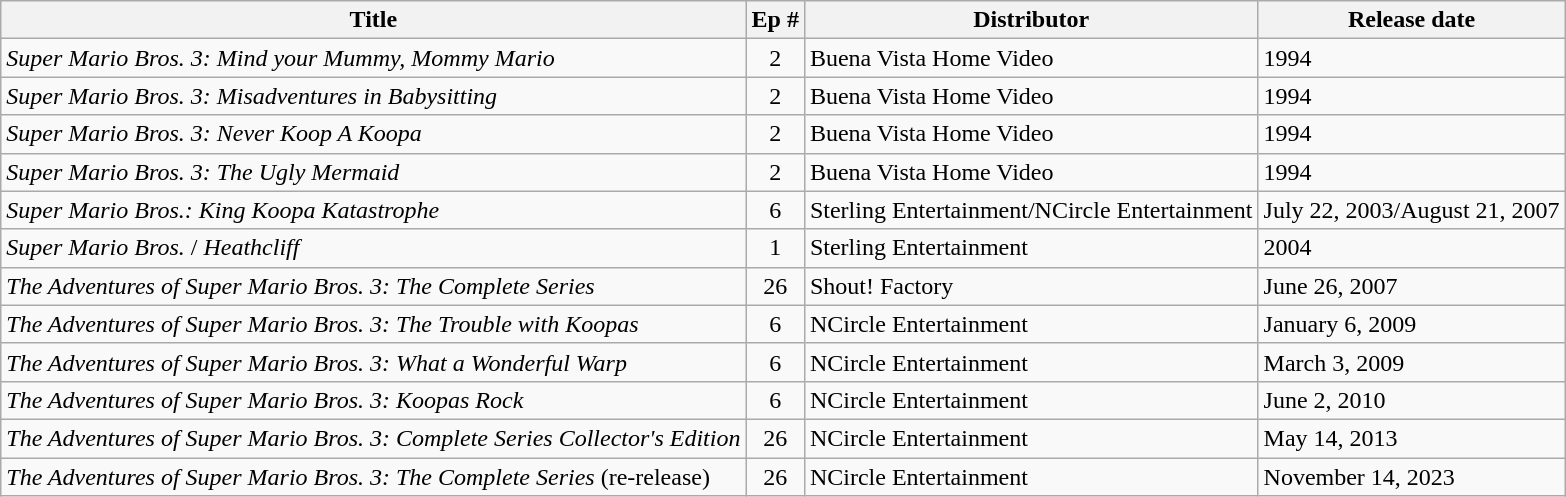<table class="wikitable">
<tr>
<th>Title</th>
<th>Ep #</th>
<th>Distributor</th>
<th>Release date</th>
</tr>
<tr>
<td><em>Super Mario Bros. 3: Mind your Mummy, Mommy Mario</em></td>
<td style="text-align:center;">2</td>
<td>Buena Vista Home Video</td>
<td>1994</td>
</tr>
<tr>
<td><em>Super Mario Bros. 3: Misadventures in Babysitting</em></td>
<td style="text-align:center;">2</td>
<td>Buena Vista Home Video</td>
<td>1994</td>
</tr>
<tr>
<td><em>Super Mario Bros. 3: Never Koop A Koopa</em></td>
<td style="text-align:center;">2</td>
<td>Buena Vista Home Video</td>
<td>1994</td>
</tr>
<tr>
<td><em>Super Mario Bros. 3: The Ugly Mermaid</em></td>
<td style="text-align:center;">2</td>
<td>Buena Vista Home Video</td>
<td>1994</td>
</tr>
<tr>
<td><em>Super Mario Bros.: King Koopa Katastrophe</em></td>
<td style="text-align:center;">6</td>
<td>Sterling Entertainment/NCircle Entertainment</td>
<td>July 22, 2003/August 21, 2007</td>
</tr>
<tr>
<td><em>Super Mario Bros.</em> / <em>Heathcliff</em></td>
<td style="text-align:center;">1</td>
<td>Sterling Entertainment</td>
<td>2004</td>
</tr>
<tr>
<td><em>The Adventures of Super Mario Bros. 3: The Complete Series</em></td>
<td style="text-align:center;">26</td>
<td>Shout! Factory</td>
<td>June 26, 2007</td>
</tr>
<tr>
<td><em>The Adventures of Super Mario Bros. 3: The Trouble with Koopas</em></td>
<td style="text-align:center;">6</td>
<td>NCircle Entertainment</td>
<td>January 6, 2009</td>
</tr>
<tr>
<td><em>The Adventures of Super Mario Bros. 3: What a Wonderful Warp</em></td>
<td style="text-align:center;">6</td>
<td>NCircle Entertainment</td>
<td>March 3, 2009</td>
</tr>
<tr>
<td><em>The Adventures of Super Mario Bros. 3: Koopas Rock</em></td>
<td style="text-align:center;">6</td>
<td>NCircle Entertainment</td>
<td>June 2, 2010</td>
</tr>
<tr>
<td><em>The Adventures of Super Mario Bros. 3: Complete Series Collector's Edition</em></td>
<td style="text-align:center;">26</td>
<td>NCircle Entertainment</td>
<td>May 14, 2013</td>
</tr>
<tr>
<td><em>The Adventures of Super Mario Bros. 3: The Complete Series</em> (re-release)</td>
<td style="text-align:center;">26</td>
<td>NCircle Entertainment</td>
<td>November 14, 2023</td>
</tr>
</table>
